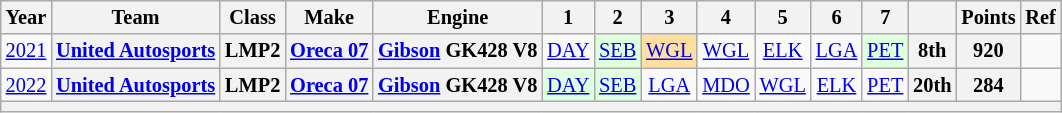<table class="wikitable" style="text-align:center; font-size:85%">
<tr>
<th>Year</th>
<th>Team</th>
<th>Class</th>
<th>Make</th>
<th>Engine</th>
<th>1</th>
<th>2</th>
<th>3</th>
<th>4</th>
<th>5</th>
<th>6</th>
<th>7</th>
<th></th>
<th>Points</th>
<th>Ref</th>
</tr>
<tr>
<td><a href='#'>2021</a></td>
<th nowrap><a href='#'>United Autosports</a></th>
<th>LMP2</th>
<th nowrap><a href='#'>Oreca 07</a></th>
<th nowrap><a href='#'>Gibson</a> GK428 V8</th>
<td><a href='#'>DAY</a></td>
<td style="background:#DFFFDF;"><a href='#'>SEB</a><br></td>
<td style="background:#FFDF9F;"><a href='#'>WGL</a><br></td>
<td><a href='#'>WGL</a></td>
<td><a href='#'>ELK</a></td>
<td><a href='#'>LGA</a></td>
<td style="background:#DFFFDF;"><a href='#'>PET</a><br></td>
<th>8th</th>
<th>920</th>
<td></td>
</tr>
<tr>
<td><a href='#'>2022</a></td>
<th nowrap><a href='#'>United Autosports</a></th>
<th>LMP2</th>
<th nowrap><a href='#'>Oreca 07</a></th>
<th nowrap><a href='#'>Gibson</a> GK428 V8</th>
<td style="background:#DFFFDF;"><a href='#'>DAY</a><br></td>
<td style="background:#DFFFDF;"><a href='#'>SEB</a><br></td>
<td style="background:"><a href='#'>LGA</a><br></td>
<td style="background:"><a href='#'>MDO</a><br></td>
<td style="background:"><a href='#'>WGL</a><br></td>
<td style="background:"><a href='#'>ELK</a><br></td>
<td style="background:"><a href='#'>PET</a><br></td>
<th>20th</th>
<th>284</th>
<td></td>
</tr>
<tr>
<th colspan="15"></th>
</tr>
</table>
